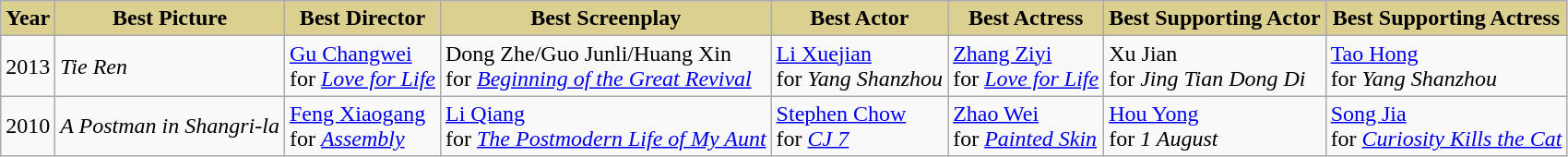<table border="2"cellpadding="3"cellspacing="0"style="border-collapse:collapse;margin:0auto;" class="wikitable">
<tr>
<th style="background:#DBD090;" ! style="width="2%">Year</th>
<th style="background:#DBD090;" ! style="width="10%">Best Picture</th>
<th style="background:#DBD090;" ! style="width="10%">Best Director</th>
<th style="background:#DBD090;" ! style="width="10%">Best Screenplay</th>
<th style="background:#DBD090;" ! style="width="10%">Best Actor</th>
<th style="background:#DBD090;" ! style="width="10%">Best Actress</th>
<th style="background:#DBD090;" ! style="width="10%">Best Supporting Actor</th>
<th style="background:#DBD090;" ! style="width="10%">Best Supporting Actress</th>
</tr>
<tr>
<td>2013</td>
<td><em>Tie Ren</em></td>
<td><a href='#'>Gu Changwei</a><br>for <em><a href='#'>Love for Life</a></em></td>
<td>Dong Zhe/Guo Junli/Huang Xin<br>for <em><a href='#'>Beginning of the Great Revival</a></em></td>
<td><a href='#'>Li Xuejian</a><br>for <em>Yang Shanzhou</em></td>
<td><a href='#'>Zhang Ziyi</a><br>for <em><a href='#'>Love for Life</a></em></td>
<td>Xu Jian<br>for <em>Jing Tian Dong Di</em></td>
<td><a href='#'>Tao Hong</a><br>for <em>Yang Shanzhou</em></td>
</tr>
<tr>
<td>2010</td>
<td><em>A Postman in Shangri-la</em></td>
<td><a href='#'>Feng Xiaogang</a><br>for <em><a href='#'>Assembly</a></em></td>
<td><a href='#'>Li Qiang</a><br>for <em><a href='#'>The Postmodern Life of My Aunt</a></em></td>
<td><a href='#'>Stephen Chow</a><br>for <em><a href='#'>CJ 7</a></em></td>
<td><a href='#'>Zhao Wei</a><br>for <em><a href='#'>Painted Skin</a></em></td>
<td><a href='#'>Hou Yong</a><br>for <em>1 August</em></td>
<td><a href='#'>Song Jia</a><br>for <em><a href='#'>Curiosity Kills the Cat</a></em></td>
</tr>
</table>
